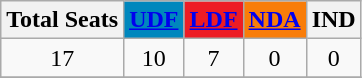<table class="wikitable">
<tr>
<th scope="col">Total Seats</th>
<th scope="col" style="background:#0087BD; color:black;"><a href='#'>UDF</a></th>
<th scope="col" style="background:#ED1C24; color:black;"><a href='#'>LDF</a></th>
<th scope="col" style="background:#F97D09; color:black;"><a href='#'>NDA</a></th>
<th scope="col">IND</th>
</tr>
<tr>
<td align="center">17</td>
<td align="center">10</td>
<td align="center">7</td>
<td align="center">0</td>
<td align="center">0</td>
</tr>
<tr>
</tr>
</table>
